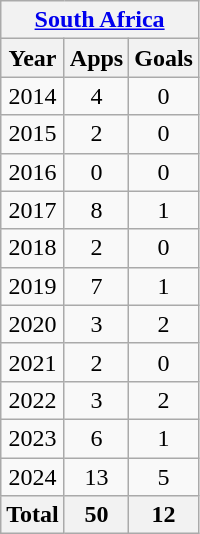<table class="wikitable" style="text-align:center">
<tr>
<th colspan="3"><a href='#'>South Africa</a></th>
</tr>
<tr>
<th>Year</th>
<th>Apps</th>
<th>Goals</th>
</tr>
<tr>
<td>2014</td>
<td>4</td>
<td>0</td>
</tr>
<tr>
<td>2015</td>
<td>2</td>
<td>0</td>
</tr>
<tr>
<td>2016</td>
<td>0</td>
<td>0</td>
</tr>
<tr>
<td>2017</td>
<td>8</td>
<td>1</td>
</tr>
<tr>
<td>2018</td>
<td>2</td>
<td>0</td>
</tr>
<tr>
<td>2019</td>
<td>7</td>
<td>1</td>
</tr>
<tr>
<td>2020</td>
<td>3</td>
<td>2</td>
</tr>
<tr>
<td>2021</td>
<td>2</td>
<td>0</td>
</tr>
<tr>
<td>2022</td>
<td>3</td>
<td>2</td>
</tr>
<tr>
<td>2023</td>
<td>6</td>
<td>1</td>
</tr>
<tr>
<td>2024</td>
<td>13</td>
<td>5</td>
</tr>
<tr>
<th>Total</th>
<th>50</th>
<th>12</th>
</tr>
</table>
